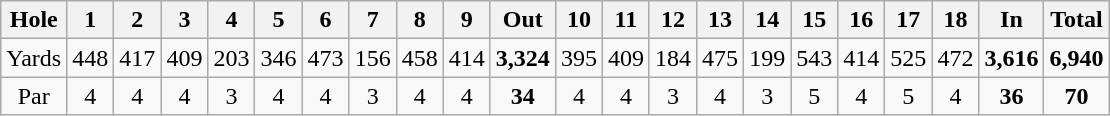<table class="wikitable" style="text-align:center">
<tr>
<th>Hole</th>
<th>1</th>
<th>2</th>
<th>3</th>
<th>4</th>
<th>5</th>
<th>6</th>
<th>7</th>
<th>8</th>
<th>9</th>
<th>Out</th>
<th>10</th>
<th>11</th>
<th>12</th>
<th>13</th>
<th>14</th>
<th>15</th>
<th>16</th>
<th>17</th>
<th>18</th>
<th>In</th>
<th>Total</th>
</tr>
<tr>
<td>Yards</td>
<td>448</td>
<td>417</td>
<td>409</td>
<td>203</td>
<td>346</td>
<td>473</td>
<td>156</td>
<td>458</td>
<td>414</td>
<td><strong>3,324</strong></td>
<td>395</td>
<td>409</td>
<td>184</td>
<td>475</td>
<td>199</td>
<td>543</td>
<td>414</td>
<td>525</td>
<td>472</td>
<td><strong>3,616</strong></td>
<td><strong>6,940</strong></td>
</tr>
<tr>
<td>Par</td>
<td>4</td>
<td>4</td>
<td>4</td>
<td>3</td>
<td>4</td>
<td>4</td>
<td>3</td>
<td>4</td>
<td>4</td>
<td><strong>34</strong></td>
<td>4</td>
<td>4</td>
<td>3</td>
<td>4</td>
<td>3</td>
<td>5</td>
<td>4</td>
<td>5</td>
<td>4</td>
<td><strong>36</strong></td>
<td><strong>70</strong></td>
</tr>
</table>
